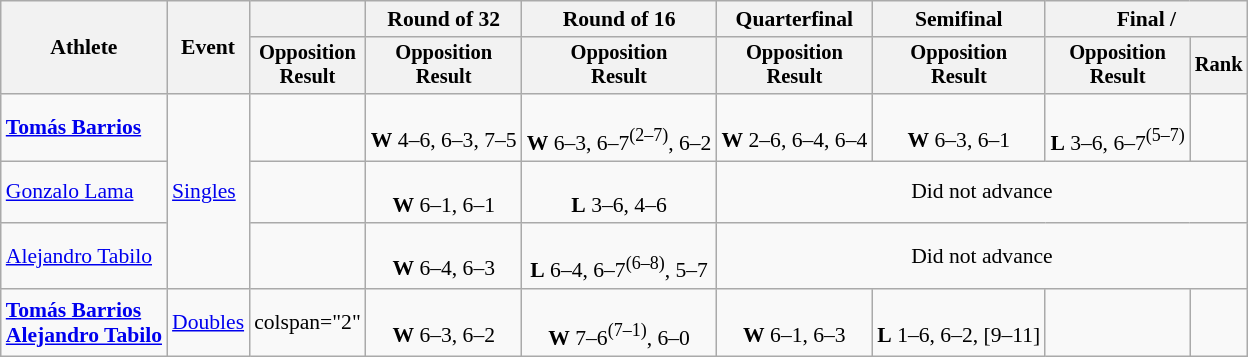<table class=wikitable style=font-size:90%;text-align:center>
<tr>
<th rowspan=2>Athlete</th>
<th rowspan=2>Event</th>
<th></th>
<th>Round of 32</th>
<th>Round of 16</th>
<th>Quarterfinal</th>
<th>Semifinal</th>
<th colspan=2>Final / </th>
</tr>
<tr style=font-size:95%>
<th>Opposition<br>Result</th>
<th>Opposition<br>Result</th>
<th>Opposition<br>Result</th>
<th>Opposition<br>Result</th>
<th>Opposition<br>Result</th>
<th>Opposition<br>Result</th>
<th>Rank</th>
</tr>
<tr>
<td style="text-align:left"><strong><a href='#'>Tomás Barrios</a></strong></td>
<td style="text-align:left" rowspan=3><a href='#'>Singles</a></td>
<td></td>
<td><br><strong>W</strong> 4–6, 6–3, 7–5</td>
<td><br><strong>W</strong> 6–3, 6–7<sup>(2–7)</sup>, 6–2</td>
<td><br><strong>W</strong> 2–6, 6–4, 6–4</td>
<td><br><strong>W</strong> 6–3, 6–1</td>
<td><br><strong>L</strong> 3–6, 6–7<sup>(5–7)</sup></td>
<td></td>
</tr>
<tr>
<td style="text-align:left"><a href='#'>Gonzalo Lama</a></td>
<td></td>
<td><br><strong>W</strong> 6–1, 6–1</td>
<td><br><strong>L</strong> 3–6, 4–6</td>
<td colspan=4>Did not advance</td>
</tr>
<tr>
<td style="text-align:left"><a href='#'>Alejandro Tabilo</a></td>
<td></td>
<td><br><strong>W</strong> 6–4, 6–3</td>
<td><br><strong>L</strong> 6–4, 6–7<sup>(6–8)</sup>, 5–7</td>
<td colspan="4">Did not advance</td>
</tr>
<tr>
<td style="text-align:left"><strong><a href='#'>Tomás Barrios</a><br><a href='#'>Alejandro Tabilo</a></strong></td>
<td style="text-align:left"><a href='#'>Doubles</a></td>
<td>colspan="2" </td>
<td><br><strong>W</strong> 6–3, 6–2</td>
<td><br><strong>W</strong> 7–6<sup>(7–1)</sup>, 6–0</td>
<td><br><strong>W</strong> 6–1, 6–3</td>
<td><br><strong>L</strong> 1–6, 6–2, [9–11]</td>
<td></td>
</tr>
</table>
